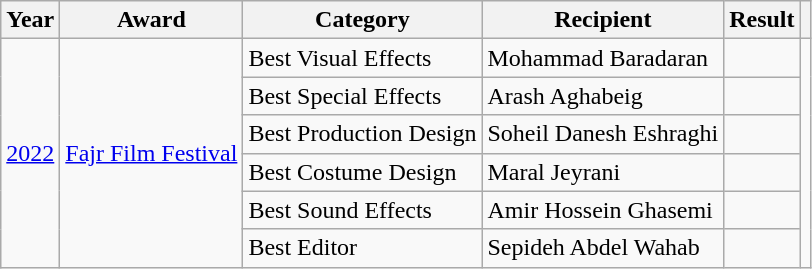<table class="wikitable sortable">
<tr>
<th>Year</th>
<th>Award</th>
<th>Category</th>
<th>Recipient</th>
<th>Result</th>
<th></th>
</tr>
<tr>
<td rowspan="6"><a href='#'>2022</a></td>
<td rowspan="6"><a href='#'>Fajr Film Festival</a></td>
<td>Best Visual Effects</td>
<td>Mohammad Baradaran</td>
<td></td>
<td rowspan="6"></td>
</tr>
<tr>
<td>Best Special Effects</td>
<td>Arash Aghabeig</td>
<td></td>
</tr>
<tr>
<td>Best Production Design</td>
<td>Soheil Danesh Eshraghi</td>
<td></td>
</tr>
<tr>
<td>Best Costume Design</td>
<td>Maral Jeyrani</td>
<td></td>
</tr>
<tr>
<td>Best Sound Effects</td>
<td>Amir Hossein Ghasemi</td>
<td></td>
</tr>
<tr>
<td>Best Editor</td>
<td>Sepideh Abdel Wahab</td>
<td></td>
</tr>
</table>
